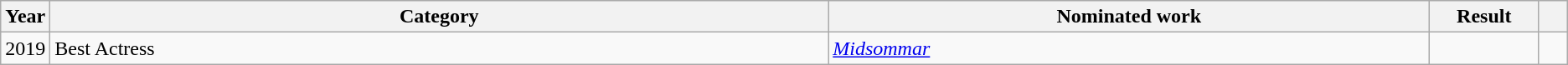<table class="wikitable sortable">
<tr>
<th scope="col" style="width:1em;">Year</th>
<th scope="col" style="width:39em;">Category</th>
<th scope="col" style="width:30em;">Nominated work</th>
<th scope="col" style="width:5em;">Result</th>
<th scope="col" style="width:1em;"class="unsortable"></th>
</tr>
<tr>
<td>2019</td>
<td>Best Actress</td>
<td><em><a href='#'>Midsommar</a></em></td>
<td></td>
<td align="center"></td>
</tr>
</table>
